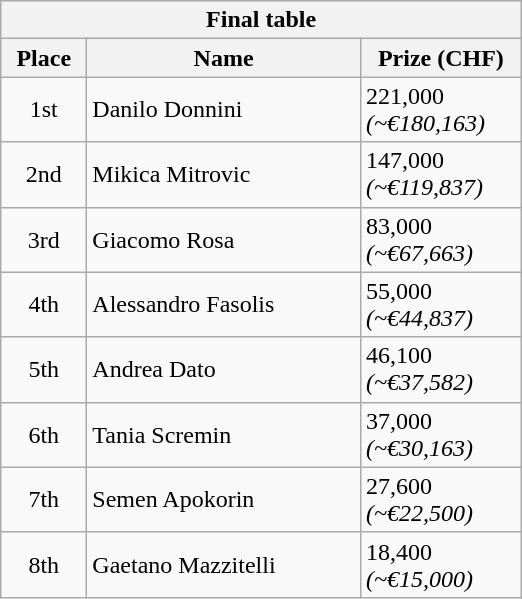<table class="wikitable">
<tr>
<th colspan="3">Final table</th>
</tr>
<tr>
<th style="width:50px;">Place</th>
<th style="width:175px;">Name</th>
<th style="width:100px;">Prize (CHF)</th>
</tr>
<tr>
<td style="text-align:center;">1st</td>
<td> Danilo Donnini</td>
<td>221,000<br><em>(~€180,163)</em></td>
</tr>
<tr>
<td style="text-align:center;">2nd</td>
<td> Mikica Mitrovic</td>
<td>147,000<br><em>(~€119,837)</em></td>
</tr>
<tr>
<td style="text-align:center;">3rd</td>
<td> Giacomo Rosa</td>
<td>83,000<br><em>(~€67,663)</em></td>
</tr>
<tr>
<td style="text-align:center;">4th</td>
<td> Alessandro Fasolis</td>
<td>55,000<br><em>(~€44,837)</em></td>
</tr>
<tr>
<td style="text-align:center;">5th</td>
<td> Andrea Dato</td>
<td>46,100<br><em>(~€37,582)</em></td>
</tr>
<tr>
<td style="text-align:center;">6th</td>
<td> Tania Scremin</td>
<td>37,000<br><em>(~€30,163)</em></td>
</tr>
<tr>
<td style="text-align:center;">7th</td>
<td> Semen Apokorin</td>
<td>27,600<br><em>(~€22,500)</em></td>
</tr>
<tr>
<td style="text-align:center;">8th</td>
<td> Gaetano Mazzitelli</td>
<td>18,400<br><em>(~€15,000)</em></td>
</tr>
</table>
